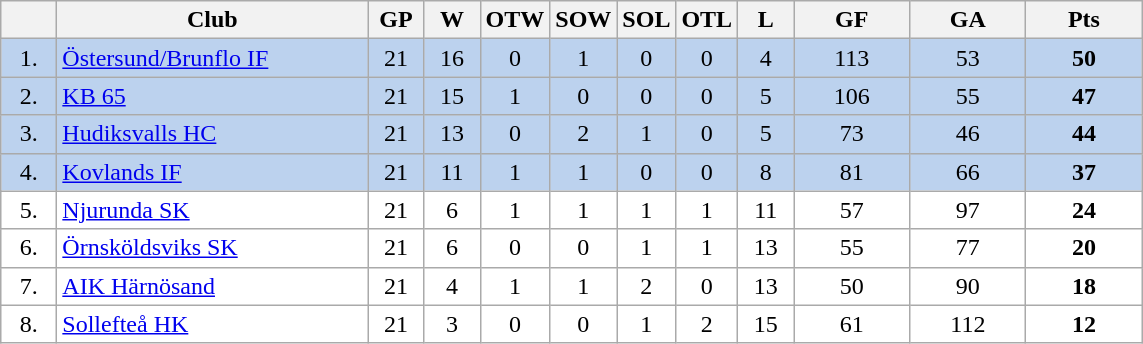<table class="wikitable">
<tr>
<th width="30"></th>
<th width="200">Club</th>
<th width="30">GP</th>
<th width="30">W</th>
<th width="30">OTW</th>
<th width="30">SOW</th>
<th width="30">SOL</th>
<th width="30">OTL</th>
<th width="30">L</th>
<th width="70">GF</th>
<th width="70">GA</th>
<th width="70">Pts</th>
</tr>
<tr bgcolor="#BCD2EE" align="center">
<td>1.</td>
<td align="left"><a href='#'>Östersund/Brunflo IF</a></td>
<td>21</td>
<td>16</td>
<td>0</td>
<td>1</td>
<td>0</td>
<td>0</td>
<td>4</td>
<td>113</td>
<td>53</td>
<td><strong>50</strong></td>
</tr>
<tr bgcolor="#BCD2EE" align="center">
<td>2.</td>
<td align="left"><a href='#'>KB 65</a></td>
<td>21</td>
<td>15</td>
<td>1</td>
<td>0</td>
<td>0</td>
<td>0</td>
<td>5</td>
<td>106</td>
<td>55</td>
<td><strong>47</strong></td>
</tr>
<tr bgcolor="#BCD2EE" align="center">
<td>3.</td>
<td align="left"><a href='#'>Hudiksvalls HC</a></td>
<td>21</td>
<td>13</td>
<td>0</td>
<td>2</td>
<td>1</td>
<td>0</td>
<td>5</td>
<td>73</td>
<td>46</td>
<td><strong>44</strong></td>
</tr>
<tr bgcolor="#BCD2EE" align="center">
<td>4.</td>
<td align="left"><a href='#'>Kovlands IF</a></td>
<td>21</td>
<td>11</td>
<td>1</td>
<td>1</td>
<td>0</td>
<td>0</td>
<td>8</td>
<td>81</td>
<td>66</td>
<td><strong>37</strong></td>
</tr>
<tr bgcolor="#FFFFFF" align="center">
<td>5.</td>
<td align="left"><a href='#'>Njurunda SK</a></td>
<td>21</td>
<td>6</td>
<td>1</td>
<td>1</td>
<td>1</td>
<td>1</td>
<td>11</td>
<td>57</td>
<td>97</td>
<td><strong>24</strong></td>
</tr>
<tr bgcolor="#FFFFFF" align="center">
<td>6.</td>
<td align="left"><a href='#'>Örnsköldsviks SK</a></td>
<td>21</td>
<td>6</td>
<td>0</td>
<td>0</td>
<td>1</td>
<td>1</td>
<td>13</td>
<td>55</td>
<td>77</td>
<td><strong>20</strong></td>
</tr>
<tr bgcolor="#FFFFFF" align="center">
<td>7.</td>
<td align="left"><a href='#'>AIK Härnösand</a></td>
<td>21</td>
<td>4</td>
<td>1</td>
<td>1</td>
<td>2</td>
<td>0</td>
<td>13</td>
<td>50</td>
<td>90</td>
<td><strong>18</strong></td>
</tr>
<tr bgcolor="#FFFFFF" align="center">
<td>8.</td>
<td align="left"><a href='#'>Sollefteå HK</a></td>
<td>21</td>
<td>3</td>
<td>0</td>
<td>0</td>
<td>1</td>
<td>2</td>
<td>15</td>
<td>61</td>
<td>112</td>
<td><strong>12</strong></td>
</tr>
</table>
